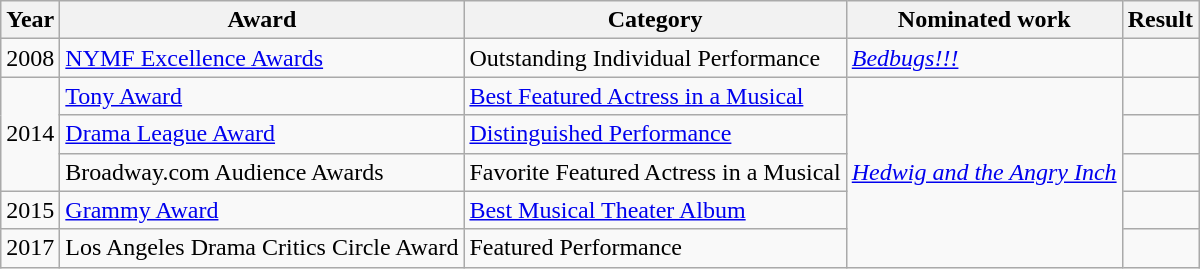<table class="wikitable">
<tr>
<th>Year</th>
<th>Award</th>
<th>Category</th>
<th>Nominated work</th>
<th>Result</th>
</tr>
<tr>
<td>2008</td>
<td><a href='#'>NYMF Excellence Awards</a></td>
<td>Outstanding Individual Performance</td>
<td><em><a href='#'>Bedbugs!!!</a></em></td>
<td></td>
</tr>
<tr>
<td rowspan="3">2014</td>
<td><a href='#'>Tony Award</a></td>
<td><a href='#'>Best Featured Actress in a Musical</a></td>
<td rowspan="5"><em><a href='#'>Hedwig and the Angry Inch</a></em></td>
<td></td>
</tr>
<tr>
<td><a href='#'>Drama League Award</a></td>
<td><a href='#'>Distinguished Performance</a></td>
<td></td>
</tr>
<tr>
<td>Broadway.com Audience Awards</td>
<td>Favorite Featured Actress in a Musical</td>
<td></td>
</tr>
<tr>
<td>2015</td>
<td><a href='#'>Grammy Award</a></td>
<td><a href='#'>Best Musical Theater Album</a></td>
<td></td>
</tr>
<tr>
<td>2017</td>
<td>Los Angeles Drama Critics Circle Award</td>
<td>Featured Performance</td>
<td></td>
</tr>
</table>
